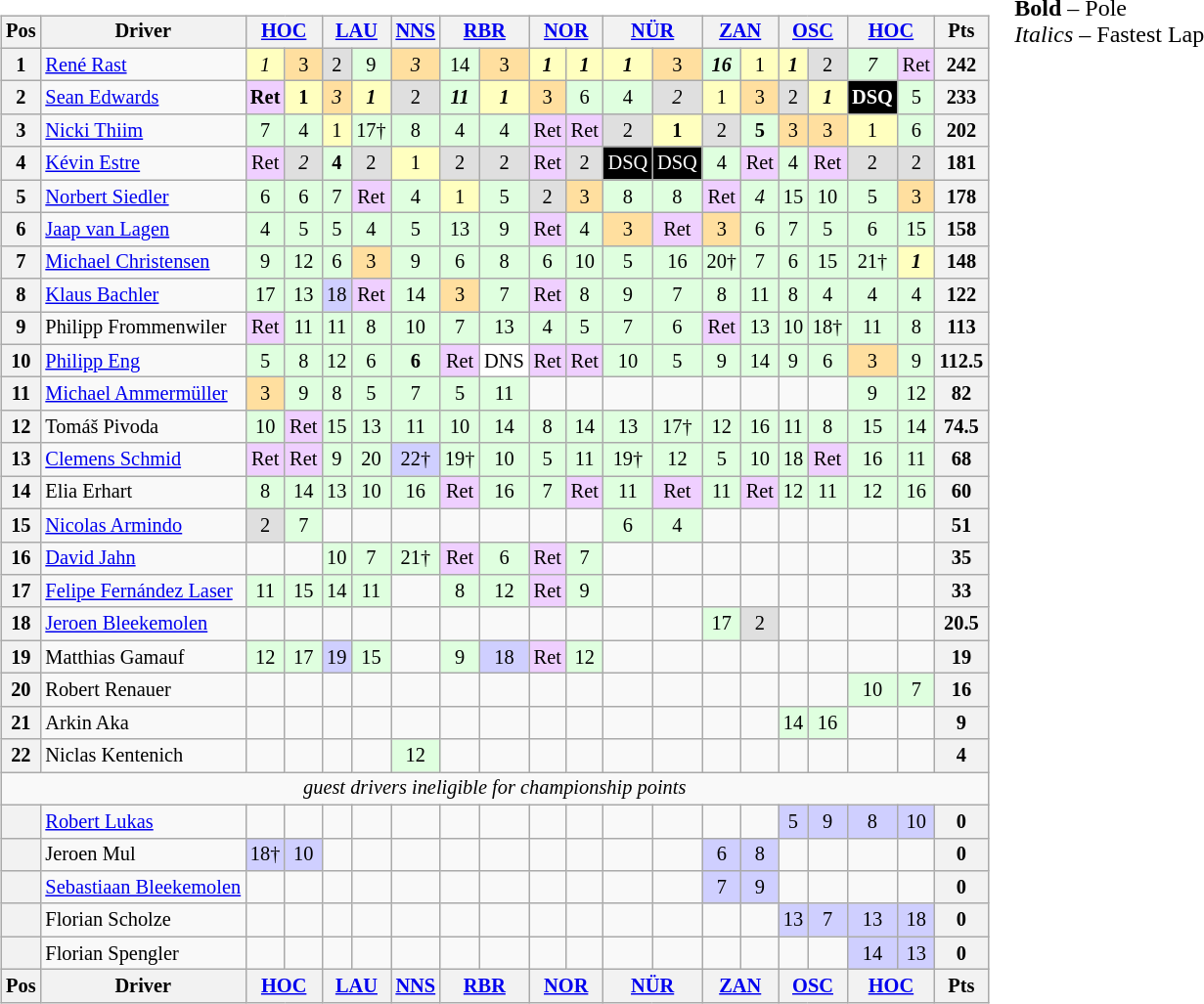<table>
<tr>
<td><br><table class="wikitable" style="font-size:85%; text-align:center">
<tr valign="top">
<th valign="middle">Pos</th>
<th valign="middle">Driver</th>
<th colspan=2><a href='#'>HOC</a><br></th>
<th colspan=2><a href='#'>LAU</a><br></th>
<th><a href='#'>NNS</a><br></th>
<th colspan=2><a href='#'>RBR</a><br></th>
<th colspan=2><a href='#'>NOR</a><br></th>
<th colspan=2><a href='#'>NÜR</a><br></th>
<th colspan=2><a href='#'>ZAN</a><br></th>
<th colspan=2><a href='#'>OSC</a><br></th>
<th colspan=2><a href='#'>HOC</a><br></th>
<th valign="middle">Pts</th>
</tr>
<tr>
<th>1</th>
<td align=left> <a href='#'>René Rast</a></td>
<td style="background:#FFFFBF;"><em>1</em></td>
<td style="background:#FFDF9F;">3</td>
<td style="background:#DFDFDF;">2</td>
<td style="background:#DFFFDF;">9</td>
<td style="background:#FFDF9F;"><em>3</em></td>
<td style="background:#DFFFDF;">14</td>
<td style="background:#FFDF9F;">3</td>
<td style="background:#FFFFBF;"><strong><em>1</em></strong></td>
<td style="background:#FFFFBF;"><strong><em>1</em></strong></td>
<td style="background:#FFFFBF;"><strong><em>1</em></strong></td>
<td style="background:#FFDF9F;">3</td>
<td style="background:#DFFFDF;"><strong><em>16</em></strong></td>
<td style="background:#FFFFBF;">1</td>
<td style="background:#FFFFBF;"><strong><em>1</em></strong></td>
<td style="background:#DFDFDF;">2</td>
<td style="background:#DFFFDF;"><em>7</em></td>
<td style="background:#EFCFFF;">Ret</td>
<th>242</th>
</tr>
<tr>
<th>2</th>
<td align=left> <a href='#'>Sean Edwards</a></td>
<td style="background:#EFCFFF;"><strong>Ret</strong></td>
<td style="background:#FFFFBF;"><strong>1</strong></td>
<td style="background:#FFDF9F;"><em>3</em></td>
<td style="background:#FFFFBF;"><strong><em>1</em></strong></td>
<td style="background:#DFDFDF;">2</td>
<td style="background:#DFFFDF;"><strong><em>11</em></strong></td>
<td style="background:#FFFFBF;"><strong><em>1</em></strong></td>
<td style="background:#FFDF9F;">3</td>
<td style="background:#DFFFDF;">6</td>
<td style="background:#DFFFDF;">4</td>
<td style="background:#DFDFDF;"><em>2</em></td>
<td style="background:#FFFFBF;">1</td>
<td style="background:#FFDF9F;">3</td>
<td style="background:#DFDFDF;">2</td>
<td style="background:#FFFFBF;"><strong><em>1</em></strong></td>
<td style="background:#000000; color:white;"><strong>DSQ</strong></td>
<td style="background:#DFFFDF;">5</td>
<th>233</th>
</tr>
<tr>
<th>3</th>
<td align=left> <a href='#'>Nicki Thiim</a></td>
<td style="background:#DFFFDF;">7</td>
<td style="background:#DFFFDF;">4</td>
<td style="background:#FFFFBF;">1</td>
<td style="background:#DFFFDF;">17†</td>
<td style="background:#DFFFDF;">8</td>
<td style="background:#DFFFDF;">4</td>
<td style="background:#DFFFDF;">4</td>
<td style="background:#EFCFFF;">Ret</td>
<td style="background:#EFCFFF;">Ret</td>
<td style="background:#DFDFDF;">2</td>
<td style="background:#FFFFBF;"><strong>1</strong></td>
<td style="background:#DFDFDF;">2</td>
<td style="background:#DFFFDF;"><strong>5</strong></td>
<td style="background:#FFDF9F;">3</td>
<td style="background:#FFDF9F;">3</td>
<td style="background:#FFFFBF;">1</td>
<td style="background:#DFFFDF;">6</td>
<th>202</th>
</tr>
<tr>
<th>4</th>
<td align=left> <a href='#'>Kévin Estre</a></td>
<td style="background:#EFCFFF;">Ret</td>
<td style="background:#DFDFDF;"><em>2</em></td>
<td style="background:#DFFFDF;"><strong>4</strong></td>
<td style="background:#DFDFDF;">2</td>
<td style="background:#FFFFBF;">1</td>
<td style="background:#DFDFDF;">2</td>
<td style="background:#DFDFDF;">2</td>
<td style="background:#EFCFFF;">Ret</td>
<td style="background:#DFDFDF;">2</td>
<td style="background:#000000; color:white;">DSQ</td>
<td style="background:#000000; color:white;">DSQ</td>
<td style="background:#DFFFDF;">4</td>
<td style="background:#EFCFFF;">Ret</td>
<td style="background:#DFFFDF;">4</td>
<td style="background:#EFCFFF;">Ret</td>
<td style="background:#DFDFDF;">2</td>
<td style="background:#DFDFDF;">2</td>
<th>181</th>
</tr>
<tr>
<th>5</th>
<td align=left> <a href='#'>Norbert Siedler</a></td>
<td style="background:#DFFFDF;">6</td>
<td style="background:#DFFFDF;">6</td>
<td style="background:#DFFFDF;">7</td>
<td style="background:#EFCFFF;">Ret</td>
<td style="background:#DFFFDF;">4</td>
<td style="background:#FFFFBF;">1</td>
<td style="background:#DFFFDF;">5</td>
<td style="background:#DFDFDF;">2</td>
<td style="background:#FFDF9F;">3</td>
<td style="background:#DFFFDF;">8</td>
<td style="background:#DFFFDF;">8</td>
<td style="background:#EFCFFF;">Ret</td>
<td style="background:#DFFFDF;"><em>4</em></td>
<td style="background:#DFFFDF;">15</td>
<td style="background:#DFFFDF;">10</td>
<td style="background:#DFFFDF;">5</td>
<td style="background:#FFDF9F;">3</td>
<th>178</th>
</tr>
<tr>
<th>6</th>
<td align=left> <a href='#'>Jaap van Lagen</a></td>
<td style="background:#DFFFDF;">4</td>
<td style="background:#DFFFDF;">5</td>
<td style="background:#DFFFDF;">5</td>
<td style="background:#DFFFDF;">4</td>
<td style="background:#DFFFDF;">5</td>
<td style="background:#DFFFDF;">13</td>
<td style="background:#DFFFDF;">9</td>
<td style="background:#EFCFFF;">Ret</td>
<td style="background:#DFFFDF;">4</td>
<td style="background:#FFDF9F;">3</td>
<td style="background:#EFCFFF;">Ret</td>
<td style="background:#FFDF9F;">3</td>
<td style="background:#DFFFDF;">6</td>
<td style="background:#DFFFDF;">7</td>
<td style="background:#DFFFDF;">5</td>
<td style="background:#DFFFDF;">6</td>
<td style="background:#DFFFDF;">15</td>
<th>158</th>
</tr>
<tr>
<th>7</th>
<td align=left> <a href='#'>Michael Christensen</a></td>
<td style="background:#DFFFDF;">9</td>
<td style="background:#DFFFDF;">12</td>
<td style="background:#DFFFDF;">6</td>
<td style="background:#FFDF9F;">3</td>
<td style="background:#DFFFDF;">9</td>
<td style="background:#DFFFDF;">6</td>
<td style="background:#DFFFDF;">8</td>
<td style="background:#DFFFDF;">6</td>
<td style="background:#DFFFDF;">10</td>
<td style="background:#DFFFDF;">5</td>
<td style="background:#DFFFDF;">16</td>
<td style="background:#DFFFDF;">20†</td>
<td style="background:#DFFFDF;">7</td>
<td style="background:#DFFFDF;">6</td>
<td style="background:#DFFFDF;">15</td>
<td style="background:#DFFFDF;">21†</td>
<td style="background:#FFFFBF;"><strong><em>1</em></strong></td>
<th>148</th>
</tr>
<tr>
<th>8</th>
<td align=left> <a href='#'>Klaus Bachler</a></td>
<td style="background:#DFFFDF;">17</td>
<td style="background:#DFFFDF;">13</td>
<td style="background:#CFCFFF;">18</td>
<td style="background:#EFCFFF;">Ret</td>
<td style="background:#DFFFDF;">14</td>
<td style="background:#FFDF9F;">3</td>
<td style="background:#DFFFDF;">7</td>
<td style="background:#EFCFFF;">Ret</td>
<td style="background:#DFFFDF;">8</td>
<td style="background:#DFFFDF;">9</td>
<td style="background:#DFFFDF;">7</td>
<td style="background:#DFFFDF;">8</td>
<td style="background:#DFFFDF;">11</td>
<td style="background:#DFFFDF;">8</td>
<td style="background:#DFFFDF;">4</td>
<td style="background:#DFFFDF;">4</td>
<td style="background:#DFFFDF;">4</td>
<th>122</th>
</tr>
<tr>
<th>9</th>
<td align=left> Philipp Frommenwiler</td>
<td style="background:#EFCFFF;">Ret</td>
<td style="background:#DFFFDF;">11</td>
<td style="background:#DFFFDF;">11</td>
<td style="background:#DFFFDF;">8</td>
<td style="background:#DFFFDF;">10</td>
<td style="background:#DFFFDF;">7</td>
<td style="background:#DFFFDF;">13</td>
<td style="background:#DFFFDF;">4</td>
<td style="background:#DFFFDF;">5</td>
<td style="background:#DFFFDF;">7</td>
<td style="background:#DFFFDF;">6</td>
<td style="background:#EFCFFF;">Ret</td>
<td style="background:#DFFFDF;">13</td>
<td style="background:#DFFFDF;">10</td>
<td style="background:#DFFFDF;">18†</td>
<td style="background:#DFFFDF;">11</td>
<td style="background:#DFFFDF;">8</td>
<th>113</th>
</tr>
<tr>
<th>10</th>
<td align=left> <a href='#'>Philipp Eng</a></td>
<td style="background:#DFFFDF;">5</td>
<td style="background:#DFFFDF;">8</td>
<td style="background:#DFFFDF;">12</td>
<td style="background:#DFFFDF;">6</td>
<td style="background:#DFFFDF;"><strong>6</strong></td>
<td style="background:#EFCFFF;">Ret</td>
<td style="background:#FFFFFF;">DNS</td>
<td style="background:#EFCFFF;">Ret</td>
<td style="background:#EFCFFF;">Ret</td>
<td style="background:#DFFFDF;">10</td>
<td style="background:#DFFFDF;">5</td>
<td style="background:#DFFFDF;">9</td>
<td style="background:#DFFFDF;">14</td>
<td style="background:#DFFFDF;">9</td>
<td style="background:#DFFFDF;">6</td>
<td style="background:#FFDF9F;">3</td>
<td style="background:#DFFFDF;">9</td>
<th>112.5</th>
</tr>
<tr>
<th>11</th>
<td align=left> <a href='#'>Michael Ammermüller</a></td>
<td style="background:#FFDF9F;">3</td>
<td style="background:#DFFFDF;">9</td>
<td style="background:#DFFFDF;">8</td>
<td style="background:#DFFFDF;">5</td>
<td style="background:#DFFFDF;">7</td>
<td style="background:#DFFFDF;">5</td>
<td style="background:#DFFFDF;">11</td>
<td></td>
<td></td>
<td></td>
<td></td>
<td></td>
<td></td>
<td></td>
<td></td>
<td style="background:#DFFFDF;">9</td>
<td style="background:#DFFFDF;">12</td>
<th>82</th>
</tr>
<tr>
<th>12</th>
<td align=left> Tomáš Pivoda</td>
<td style="background:#DFFFDF;">10</td>
<td style="background:#EFCFFF;">Ret</td>
<td style="background:#DFFFDF;">15</td>
<td style="background:#DFFFDF;">13</td>
<td style="background:#DFFFDF;">11</td>
<td style="background:#DFFFDF;">10</td>
<td style="background:#DFFFDF;">14</td>
<td style="background:#DFFFDF;">8</td>
<td style="background:#DFFFDF;">14</td>
<td style="background:#DFFFDF;">13</td>
<td style="background:#DFFFDF;">17†</td>
<td style="background:#DFFFDF;">12</td>
<td style="background:#DFFFDF;">16</td>
<td style="background:#DFFFDF;">11</td>
<td style="background:#DFFFDF;">8</td>
<td style="background:#DFFFDF;">15</td>
<td style="background:#DFFFDF;">14</td>
<th>74.5</th>
</tr>
<tr>
<th>13</th>
<td align=left> <a href='#'>Clemens Schmid</a></td>
<td style="background:#EFCFFF;">Ret</td>
<td style="background:#EFCFFF;">Ret</td>
<td style="background:#DFFFDF;">9</td>
<td style="background:#DFFFDF;">20</td>
<td style="background:#CFCFFF;">22†</td>
<td style="background:#DFFFDF;">19†</td>
<td style="background:#DFFFDF;">10</td>
<td style="background:#DFFFDF;">5</td>
<td style="background:#DFFFDF;">11</td>
<td style="background:#DFFFDF;">19†</td>
<td style="background:#DFFFDF;">12</td>
<td style="background:#DFFFDF;">5</td>
<td style="background:#DFFFDF;">10</td>
<td style="background:#DFFFDF;">18</td>
<td style="background:#EFCFFF;">Ret</td>
<td style="background:#DFFFDF;">16</td>
<td style="background:#DFFFDF;">11</td>
<th>68</th>
</tr>
<tr>
<th>14</th>
<td align=left> Elia Erhart</td>
<td style="background:#DFFFDF;">8</td>
<td style="background:#DFFFDF;">14</td>
<td style="background:#DFFFDF;">13</td>
<td style="background:#DFFFDF;">10</td>
<td style="background:#DFFFDF;">16</td>
<td style="background:#EFCFFF;">Ret</td>
<td style="background:#DFFFDF;">16</td>
<td style="background:#DFFFDF;">7</td>
<td style="background:#EFCFFF;">Ret</td>
<td style="background:#DFFFDF;">11</td>
<td style="background:#EFCFFF;">Ret</td>
<td style="background:#DFFFDF;">11</td>
<td style="background:#EFCFFF;">Ret</td>
<td style="background:#DFFFDF;">12</td>
<td style="background:#DFFFDF;">11</td>
<td style="background:#DFFFDF;">12</td>
<td style="background:#DFFFDF;">16</td>
<th>60</th>
</tr>
<tr>
<th>15</th>
<td align=left> <a href='#'>Nicolas Armindo</a></td>
<td style="background:#DFDFDF;">2</td>
<td style="background:#DFFFDF;">7</td>
<td></td>
<td></td>
<td></td>
<td></td>
<td></td>
<td></td>
<td></td>
<td style="background:#DFFFDF;">6</td>
<td style="background:#DFFFDF;">4</td>
<td></td>
<td></td>
<td></td>
<td></td>
<td></td>
<td></td>
<th>51</th>
</tr>
<tr>
<th>16</th>
<td align=left> <a href='#'>David Jahn</a></td>
<td></td>
<td></td>
<td style="background:#DFFFDF;">10</td>
<td style="background:#DFFFDF;">7</td>
<td style="background:#DFFFDF;">21†</td>
<td style="background:#EFCFFF;">Ret</td>
<td style="background:#DFFFDF;">6</td>
<td style="background:#EFCFFF;">Ret</td>
<td style="background:#DFFFDF;">7</td>
<td></td>
<td></td>
<td></td>
<td></td>
<td></td>
<td></td>
<td></td>
<td></td>
<th>35</th>
</tr>
<tr>
<th>17</th>
<td align=left> <a href='#'>Felipe Fernández Laser</a></td>
<td style="background:#DFFFDF;">11</td>
<td style="background:#DFFFDF;">15</td>
<td style="background:#DFFFDF;">14</td>
<td style="background:#DFFFDF;">11</td>
<td></td>
<td style="background:#DFFFDF;">8</td>
<td style="background:#DFFFDF;">12</td>
<td style="background:#EFCFFF;">Ret</td>
<td style="background:#DFFFDF;">9</td>
<td></td>
<td></td>
<td></td>
<td></td>
<td></td>
<td></td>
<td></td>
<td></td>
<th>33</th>
</tr>
<tr>
<th>18</th>
<td align=left> <a href='#'>Jeroen Bleekemolen</a></td>
<td></td>
<td></td>
<td></td>
<td></td>
<td></td>
<td></td>
<td></td>
<td></td>
<td></td>
<td></td>
<td></td>
<td style="background:#DFFFDF;">17</td>
<td style="background:#DFDFDF;">2</td>
<td></td>
<td></td>
<td></td>
<td></td>
<th>20.5</th>
</tr>
<tr>
<th>19</th>
<td align=left> Matthias Gamauf</td>
<td style="background:#DFFFDF;">12</td>
<td style="background:#DFFFDF;">17</td>
<td style="background:#CFCFFF;">19</td>
<td style="background:#DFFFDF;">15</td>
<td></td>
<td style="background:#DFFFDF;">9</td>
<td style="background:#CFCFFF;">18</td>
<td style="background:#EFCFFF;">Ret</td>
<td style="background:#DFFFDF;">12</td>
<td></td>
<td></td>
<td></td>
<td></td>
<td></td>
<td></td>
<td></td>
<td></td>
<th>19</th>
</tr>
<tr>
<th>20</th>
<td align=left> Robert Renauer</td>
<td></td>
<td></td>
<td></td>
<td></td>
<td></td>
<td></td>
<td></td>
<td></td>
<td></td>
<td></td>
<td></td>
<td></td>
<td></td>
<td></td>
<td></td>
<td style="background:#DFFFDF;">10</td>
<td style="background:#DFFFDF;">7</td>
<th>16</th>
</tr>
<tr>
<th>21</th>
<td align=left> Arkin Aka</td>
<td></td>
<td></td>
<td></td>
<td></td>
<td></td>
<td></td>
<td></td>
<td></td>
<td></td>
<td></td>
<td></td>
<td></td>
<td></td>
<td style="background:#DFFFDF;">14</td>
<td style="background:#DFFFDF;">16</td>
<td></td>
<td></td>
<th>9</th>
</tr>
<tr>
<th>22</th>
<td align=left> Niclas Kentenich</td>
<td></td>
<td></td>
<td></td>
<td></td>
<td style="background:#DFFFDF;">12</td>
<td></td>
<td></td>
<td></td>
<td></td>
<td></td>
<td></td>
<td></td>
<td></td>
<td></td>
<td></td>
<td></td>
<td></td>
<th>4</th>
</tr>
<tr>
<td colspan=20 align=center><em>guest drivers ineligible for championship points</em></td>
</tr>
<tr>
<th></th>
<td align=left> <a href='#'>Robert Lukas</a></td>
<td></td>
<td></td>
<td></td>
<td></td>
<td></td>
<td></td>
<td></td>
<td></td>
<td></td>
<td></td>
<td></td>
<td></td>
<td></td>
<td style="background:#CFCFFF;">5</td>
<td style="background:#CFCFFF;">9</td>
<td style="background:#CFCFFF;">8</td>
<td style="background:#CFCFFF;">10</td>
<th>0</th>
</tr>
<tr>
<th></th>
<td align=left> Jeroen Mul</td>
<td style="background:#CFCFFF;">18†</td>
<td style="background:#CFCFFF;">10</td>
<td></td>
<td></td>
<td></td>
<td></td>
<td></td>
<td></td>
<td></td>
<td></td>
<td></td>
<td style="background:#CFCFFF;">6</td>
<td style="background:#CFCFFF;">8</td>
<td></td>
<td></td>
<td></td>
<td></td>
<th>0</th>
</tr>
<tr>
<th></th>
<td align=left> <a href='#'>Sebastiaan Bleekemolen</a></td>
<td></td>
<td></td>
<td></td>
<td></td>
<td></td>
<td></td>
<td></td>
<td></td>
<td></td>
<td></td>
<td></td>
<td style="background:#CFCFFF;">7</td>
<td style="background:#CFCFFF;">9</td>
<td></td>
<td></td>
<td></td>
<td></td>
<th>0</th>
</tr>
<tr>
<th></th>
<td align=left> Florian Scholze</td>
<td></td>
<td></td>
<td></td>
<td></td>
<td></td>
<td></td>
<td></td>
<td></td>
<td></td>
<td></td>
<td></td>
<td></td>
<td></td>
<td style="background:#CFCFFF;">13</td>
<td style="background:#CFCFFF;">7</td>
<td style="background:#CFCFFF;">13</td>
<td style="background:#CFCFFF;">18</td>
<th>0</th>
</tr>
<tr>
<th></th>
<td align=left> Florian Spengler</td>
<td></td>
<td></td>
<td></td>
<td></td>
<td></td>
<td></td>
<td></td>
<td></td>
<td></td>
<td></td>
<td></td>
<td></td>
<td></td>
<td></td>
<td></td>
<td style="background:#CFCFFF;">14</td>
<td style="background:#CFCFFF;">13</td>
<th>0</th>
</tr>
<tr>
<th valign="middle">Pos</th>
<th valign="middle">Driver</th>
<th colspan=2><a href='#'>HOC</a><br></th>
<th colspan=2><a href='#'>LAU</a><br></th>
<th><a href='#'>NNS</a><br></th>
<th colspan=2><a href='#'>RBR</a><br></th>
<th colspan=2><a href='#'>NOR</a><br></th>
<th colspan=2><a href='#'>NÜR</a><br></th>
<th colspan=2><a href='#'>ZAN</a><br></th>
<th colspan=2><a href='#'>OSC</a><br></th>
<th colspan=2><a href='#'>HOC</a><br></th>
<th valign="middle">Pts</th>
</tr>
</table>
</td>
<td valign="top"><br>
<span><strong>Bold</strong> – Pole<br>
<em>Italics</em> – Fastest Lap</span></td>
</tr>
</table>
